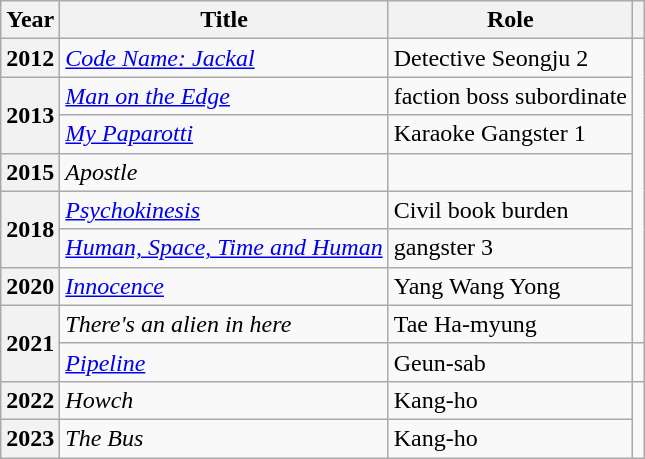<table class="wikitable plainrowheaders">
<tr>
<th scope="col">Year</th>
<th scope="col">Title</th>
<th scope="col">Role</th>
<th scope="col" class="unsortable"></th>
</tr>
<tr>
<th scope="row">2012</th>
<td><em><a href='#'>Code Name: Jackal</a></em></td>
<td>Detective Seongju 2</td>
<td rowspan="8" style="text-align:center"></td>
</tr>
<tr>
<th scope="row" rowspan="2">2013</th>
<td><em><a href='#'>Man on the Edge</a></em></td>
<td>faction boss subordinate</td>
</tr>
<tr>
<td><em><a href='#'>My Paparotti</a></em></td>
<td>Karaoke Gangster 1</td>
</tr>
<tr>
<th scope="row">2015</th>
<td><em>Apostle</em></td>
<td style="text-align:center"></td>
</tr>
<tr>
<th scope="row" rowspan="2">2018</th>
<td><em><a href='#'>Psychokinesis</a></em></td>
<td>Civil book burden</td>
</tr>
<tr>
<td><em><a href='#'>Human, Space, Time and Human</a></em></td>
<td>gangster 3</td>
</tr>
<tr>
<th scope="row">2020</th>
<td><em><a href='#'>Innocence</a></em></td>
<td>Yang Wang Yong</td>
</tr>
<tr>
<th scope="row" rowspan="2">2021</th>
<td><em>There's an alien in here</em></td>
<td>Tae Ha-myung</td>
</tr>
<tr>
<td><em><a href='#'>Pipeline</a></em></td>
<td>Geun-sab</td>
<td style="text-align:center"></td>
</tr>
<tr>
<th scope="row">2022</th>
<td><em>Howch</em></td>
<td>Kang-ho</td>
<td rowspan="2" style="text-align:center"></td>
</tr>
<tr>
<th scope="row">2023</th>
<td><em>The Bus</em></td>
<td>Kang-ho</td>
</tr>
</table>
